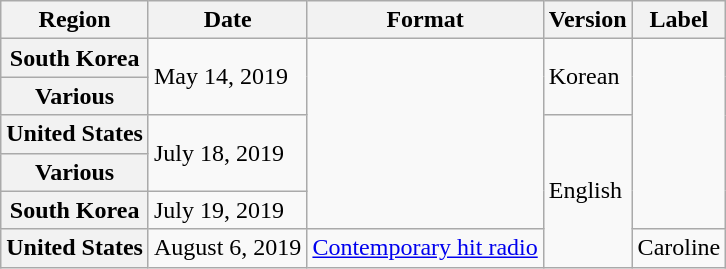<table class="wikitable plainrowheaders">
<tr>
<th>Region</th>
<th>Date</th>
<th>Format</th>
<th>Version</th>
<th>Label</th>
</tr>
<tr>
<th scope="row">South Korea</th>
<td rowspan="2">May 14, 2019</td>
<td rowspan="5"></td>
<td rowspan="2">Korean</td>
<td rowspan="5"></td>
</tr>
<tr>
<th scope="row">Various</th>
</tr>
<tr>
<th scope="row">United States</th>
<td rowspan="2">July 18, 2019</td>
<td rowspan="4">English</td>
</tr>
<tr>
<th scope="row">Various</th>
</tr>
<tr>
<th scope="row">South Korea</th>
<td>July 19, 2019</td>
</tr>
<tr>
<th scope="row">United States</th>
<td>August 6, 2019</td>
<td><a href='#'>Contemporary hit radio</a></td>
<td>Caroline</td>
</tr>
</table>
